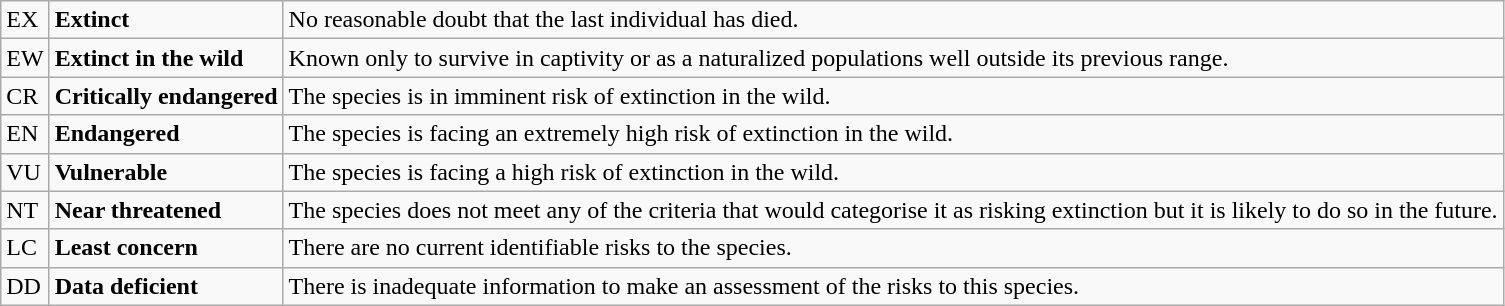<table class="wikitable" style="text-align:left">
<tr>
<td>EX</td>
<td><strong>Extinct</strong></td>
<td>No reasonable doubt that the last individual has died.</td>
</tr>
<tr>
<td>EW</td>
<td><strong>Extinct in the wild</strong></td>
<td>Known only to survive in captivity or as a naturalized populations well outside its previous range.</td>
</tr>
<tr>
<td>CR</td>
<td><strong>Critically endangered</strong></td>
<td>The species is in imminent risk of extinction in the wild.</td>
</tr>
<tr>
<td>EN</td>
<td><strong>Endangered</strong></td>
<td>The species is facing an extremely high risk of extinction in the wild.</td>
</tr>
<tr>
<td>VU</td>
<td><strong>Vulnerable</strong></td>
<td>The species is facing a high risk of extinction in the wild.</td>
</tr>
<tr>
<td>NT</td>
<td><strong>Near threatened</strong></td>
<td>The species does not meet any of the criteria that would categorise it as risking extinction but it is likely to do so in the future.</td>
</tr>
<tr>
<td>LC</td>
<td><strong>Least concern</strong></td>
<td>There are no current identifiable risks to the species.</td>
</tr>
<tr>
<td>DD</td>
<td><strong>Data deficient</strong></td>
<td>There is inadequate information to make an assessment of the risks to this species.</td>
</tr>
</table>
